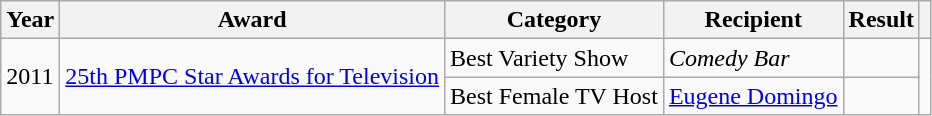<table class="wikitable">
<tr>
<th>Year</th>
<th>Award</th>
<th>Category</th>
<th>Recipient</th>
<th>Result</th>
<th></th>
</tr>
<tr>
<td rowspan=2>2011</td>
<td rowspan=2><a href='#'>25th PMPC Star Awards for Television</a></td>
<td>Best Variety Show</td>
<td><em>Comedy Bar</em></td>
<td></td>
<td rowspan=2></td>
</tr>
<tr>
<td>Best Female TV Host</td>
<td><a href='#'>Eugene Domingo</a></td>
<td></td>
</tr>
</table>
